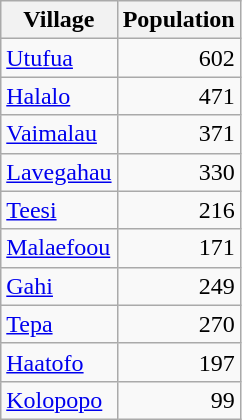<table class="wikitable sortable" style="text-align:left">
<tr>
<th>Village</th>
<th>Population</th>
</tr>
<tr>
<td><a href='#'>Utufua</a></td>
<td align="right">602</td>
</tr>
<tr>
<td><a href='#'>Halalo</a></td>
<td align="right">471</td>
</tr>
<tr>
<td><a href='#'>Vaimalau</a></td>
<td align="right">371</td>
</tr>
<tr>
<td><a href='#'>Lavegahau</a></td>
<td align="right">330</td>
</tr>
<tr>
<td><a href='#'>Teesi</a></td>
<td align="right">216</td>
</tr>
<tr>
<td><a href='#'>Malaefoou</a></td>
<td align="right">171</td>
</tr>
<tr>
<td><a href='#'>Gahi</a></td>
<td align="right">249</td>
</tr>
<tr>
<td><a href='#'>Tepa</a></td>
<td align="right">270</td>
</tr>
<tr>
<td><a href='#'>Haatofo</a></td>
<td align="right">197</td>
</tr>
<tr>
<td><a href='#'>Kolopopo</a></td>
<td align="right">99</td>
</tr>
</table>
